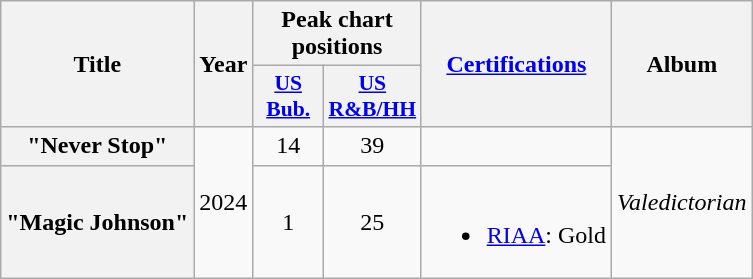<table class="wikitable plainrowheaders" style="text-align:center">
<tr>
<th scope="col" rowspan="2">Title</th>
<th scope="col" rowspan="2">Year</th>
<th scope="col" colspan="2">Peak chart positions</th>
<th scope="col" rowspan="2"><a href='#'>Certifications</a></th>
<th scope="col" rowspan="2">Album</th>
</tr>
<tr>
<th scope="col" style="width:2.8em;font-size:90%;"><a href='#'>US<br>Bub.</a><br></th>
<th scope="col" style="width:2.8em;font-size:90%;"><a href='#'>US<br>R&B/HH</a><br></th>
</tr>
<tr>
<th scope="row">"Never Stop"</th>
<td rowspan="2">2024</td>
<td>14</td>
<td>39</td>
<td></td>
<td rowspan="2"><em>Valedictorian</em></td>
</tr>
<tr>
<th scope="row">"Magic Johnson"</th>
<td>1</td>
<td>25</td>
<td><br><ul><li><a href='#'>RIAA</a>: Gold</li></ul></td>
</tr>
</table>
